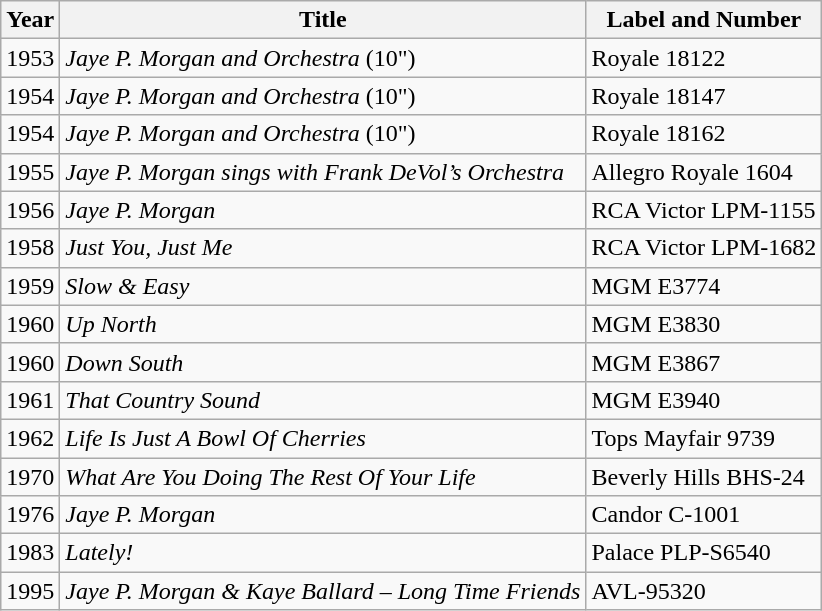<table class=wikitable>
<tr>
<th>Year</th>
<th>Title</th>
<th>Label and Number</th>
</tr>
<tr>
<td>1953</td>
<td><em>Jaye P. Morgan and Orchestra</em> (10")</td>
<td>Royale 18122</td>
</tr>
<tr>
<td>1954</td>
<td><em>Jaye P. Morgan and Orchestra</em> (10")</td>
<td>Royale 18147</td>
</tr>
<tr>
<td>1954</td>
<td><em>Jaye P. Morgan and Orchestra</em> (10")</td>
<td>Royale 18162</td>
</tr>
<tr>
<td>1955</td>
<td><em>Jaye P. Morgan sings with Frank DeVol’s Orchestra</em></td>
<td>Allegro Royale 1604</td>
</tr>
<tr>
<td>1956</td>
<td><em>Jaye P. Morgan</em></td>
<td>RCA Victor LPM-1155</td>
</tr>
<tr>
<td>1958</td>
<td><em>Just You, Just Me</em></td>
<td>RCA Victor LPM-1682</td>
</tr>
<tr>
<td>1959</td>
<td><em>Slow & Easy</em></td>
<td>MGM E3774</td>
</tr>
<tr>
<td>1960</td>
<td><em>Up North</em></td>
<td>MGM E3830</td>
</tr>
<tr>
<td>1960</td>
<td><em>Down South</em></td>
<td>MGM E3867</td>
</tr>
<tr>
<td>1961</td>
<td><em>That Country Sound </em></td>
<td>MGM E3940</td>
</tr>
<tr>
<td>1962</td>
<td><em>Life Is Just A Bowl Of Cherries</em></td>
<td>Tops Mayfair 9739</td>
</tr>
<tr>
<td>1970</td>
<td><em>What Are You Doing The Rest Of Your Life</em></td>
<td>Beverly Hills BHS-24</td>
</tr>
<tr>
<td>1976</td>
<td><em>Jaye P. Morgan </em></td>
<td>Candor C-1001</td>
</tr>
<tr>
<td>1983</td>
<td><em>Lately!</em></td>
<td>Palace PLP-S6540</td>
</tr>
<tr>
<td>1995</td>
<td><em>Jaye P. Morgan & Kaye Ballard –  Long Time Friends </em></td>
<td>AVL-95320</td>
</tr>
</table>
